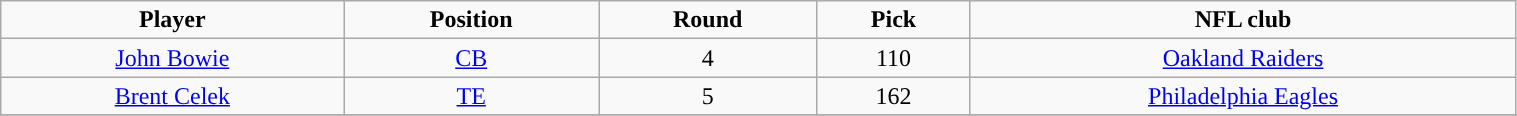<table class="wikitable" width="80%">
<tr align="center">
<td><strong>Player</strong></td>
<td><strong>Position</strong></td>
<td><strong>Round</strong></td>
<td><strong>Pick</strong></td>
<td><strong>NFL club</strong></td>
</tr>
<tr align="center" bgcolor="">
<td><a href='#'>John Bowie</a></td>
<td><a href='#'>CB</a></td>
<td>4</td>
<td>110</td>
<td><a href='#'>Oakland Raiders</a></td>
</tr>
<tr align="center" bgcolor="">
<td><a href='#'>Brent Celek</a></td>
<td><a href='#'>TE</a></td>
<td>5</td>
<td>162</td>
<td><a href='#'>Philadelphia Eagles</a></td>
</tr>
<tr align="center" bgcolor="">
</tr>
</table>
